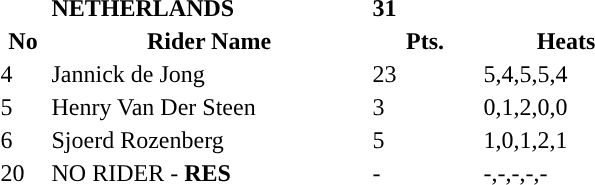<table class="toccolours">
<tr>
<td></td>
<td><strong>NETHERLANDS</strong></td>
<td><strong>31</strong></td>
</tr>
<tr style="background-color:">
<th width=30px>No</th>
<th width=210px>Rider Name</th>
<th width=70px>Pts.</th>
<th width=110px>Heats</th>
</tr>
<tr style="background-color:">
<td>4</td>
<td>Jannick de Jong</td>
<td>23</td>
<td>5,4,5,5,4</td>
</tr>
<tr style="background-color:">
<td>5</td>
<td>Henry Van Der Steen</td>
<td>3</td>
<td>0,1,2,0,0</td>
</tr>
<tr style="background-color:">
<td>6</td>
<td>Sjoerd Rozenberg</td>
<td>5</td>
<td>1,0,1,2,1</td>
</tr>
<tr style="background-color:">
<td>20</td>
<td>NO RIDER - <strong>RES</strong></td>
<td>-</td>
<td>-,-,-,-,-</td>
</tr>
</table>
